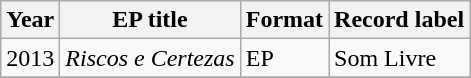<table class="wikitable">
<tr>
<th>Year</th>
<th>EP title</th>
<th>Format</th>
<th>Record label</th>
</tr>
<tr>
<td>2013</td>
<td><em>Riscos e Certezas</em></td>
<td>EP</td>
<td rowspan=1>Som Livre</td>
</tr>
<tr>
</tr>
</table>
